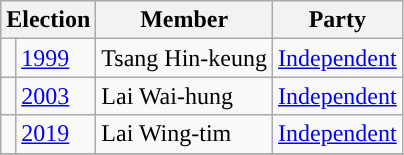<table class="wikitable">
<tr>
<th colspan="2">Election</th>
<th>Member</th>
<th>Party</th>
</tr>
<tr>
<td style="background-color: "></td>
<td><a href='#'>1999</a></td>
<td>Tsang Hin-keung</td>
<td><a href='#'>Independent</a></td>
</tr>
<tr>
<td style="background-color: "></td>
<td><a href='#'>2003</a></td>
<td>Lai Wai-hung</td>
<td><a href='#'>Independent</a></td>
</tr>
<tr>
<td style="background-color: "></td>
<td><a href='#'>2019</a></td>
<td>Lai Wing-tim</td>
<td><a href='#'>Independent</a></td>
</tr>
<tr>
</tr>
</table>
